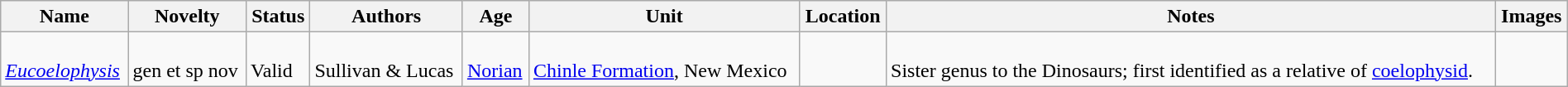<table class="wikitable sortable" align="center" width="100%">
<tr>
<th>Name</th>
<th>Novelty</th>
<th>Status</th>
<th>Authors</th>
<th>Age</th>
<th>Unit</th>
<th>Location</th>
<th>Notes</th>
<th>Images</th>
</tr>
<tr>
<td><br><em><a href='#'>Eucoelophysis</a></em></td>
<td><br>gen et sp nov</td>
<td><br>Valid</td>
<td><br>Sullivan & Lucas</td>
<td><br><a href='#'>Norian</a></td>
<td><br><a href='#'>Chinle Formation</a>, New Mexico</td>
<td><br></td>
<td><br>Sister genus to the Dinosaurs; first identified as a relative of <a href='#'>coelophysid</a>.</td>
<td></td>
</tr>
</table>
